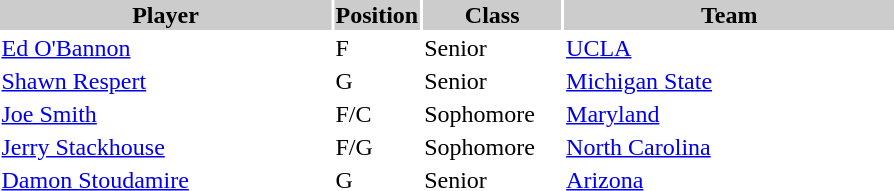<table style="width:600px" "border:'1' 'solid' 'gray'">
<tr>
<th style="background:#CCCCCC;width:40%">Player</th>
<th style="background:#CCCCCC;width:4%">Position</th>
<th style="background:#CCCCCC;width:16%">Class</th>
<th style="background:#CCCCCC;width:40%">Team</th>
</tr>
<tr>
<td><a href='#'>Ed O'Bannon</a></td>
<td>F</td>
<td>Senior</td>
<td><a href='#'>UCLA</a></td>
</tr>
<tr>
<td><a href='#'>Shawn Respert</a></td>
<td>G</td>
<td>Senior</td>
<td><a href='#'>Michigan State</a></td>
</tr>
<tr>
<td><a href='#'>Joe Smith</a></td>
<td>F/C</td>
<td>Sophomore</td>
<td><a href='#'>Maryland</a></td>
</tr>
<tr>
<td><a href='#'>Jerry Stackhouse</a></td>
<td>F/G</td>
<td>Sophomore</td>
<td><a href='#'>North Carolina</a></td>
</tr>
<tr>
<td><a href='#'>Damon Stoudamire</a></td>
<td>G</td>
<td>Senior</td>
<td><a href='#'>Arizona</a></td>
</tr>
</table>
